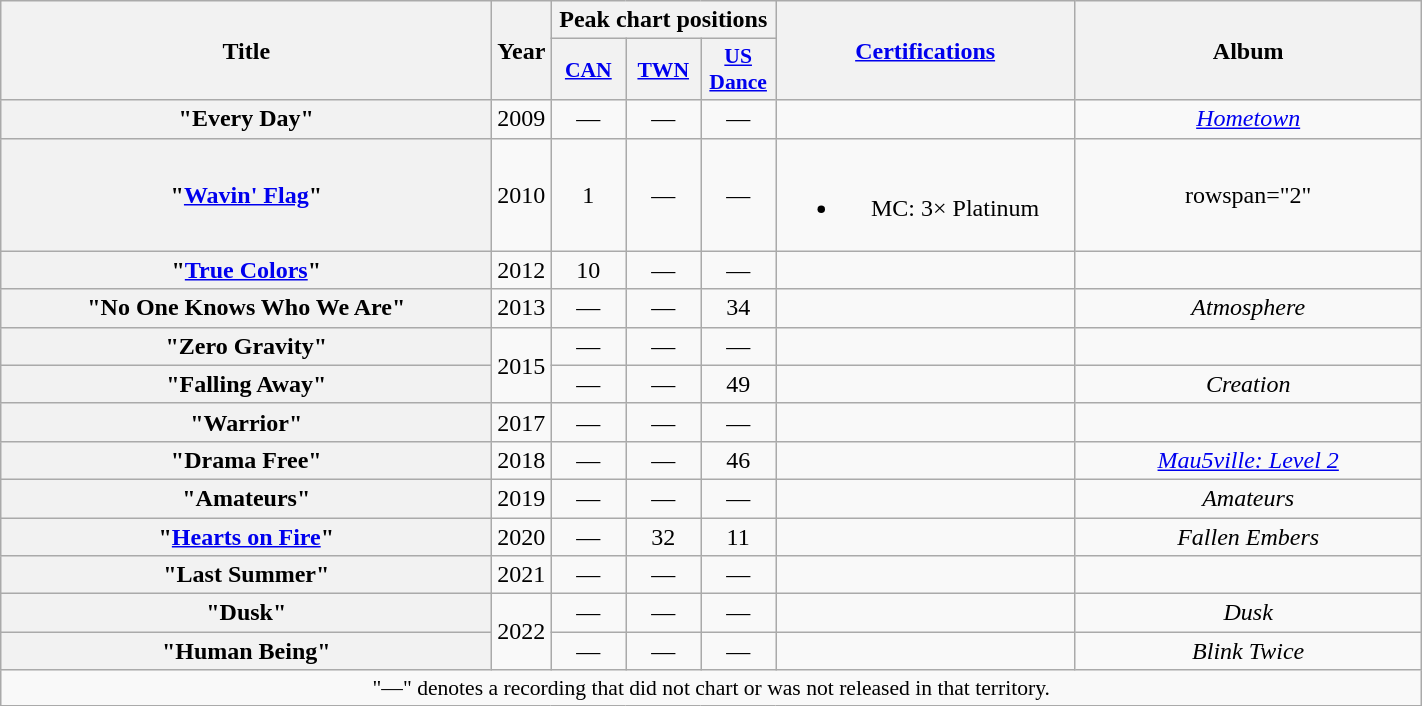<table class="wikitable plainrowheaders" style="text-align:center;">
<tr>
<th scope="col" rowspan="2" style="width:20em;">Title</th>
<th scope="col" rowspan="2">Year</th>
<th scope="col" colspan="3">Peak chart positions</th>
<th scope="col" rowspan="2" style="width:12em;"><a href='#'>Certifications</a></th>
<th scope="col" rowspan="2" style="width:14em;">Album</th>
</tr>
<tr>
<th scope="col" style="width:3em;font-size:90%;"><a href='#'>CAN</a><br></th>
<th scope="col" style="width:3em;font-size:90%;"><a href='#'>TWN</a><br></th>
<th scope="col" style="width:3em;font-size:90%;"><a href='#'>US Dance</a><br></th>
</tr>
<tr>
<th scope="row">"Every Day"<br></th>
<td>2009</td>
<td>—</td>
<td>—</td>
<td>—</td>
<td></td>
<td><em><a href='#'>Hometown</a></em></td>
</tr>
<tr>
<th scope="row">"<a href='#'>Wavin' Flag</a>"<br></th>
<td>2010</td>
<td>1</td>
<td>—</td>
<td>—</td>
<td><br><ul><li>MC: 3× Platinum</li></ul></td>
<td>rowspan="2" </td>
</tr>
<tr>
<th scope="row">"<a href='#'>True Colors</a>"<br></th>
<td>2012</td>
<td>10</td>
<td>—</td>
<td>—</td>
<td></td>
</tr>
<tr>
<th scope="row">"No One Knows Who We Are"<br></th>
<td>2013</td>
<td>—</td>
<td>—</td>
<td>34</td>
<td></td>
<td><em>Atmosphere</em></td>
</tr>
<tr>
<th scope="row">"Zero Gravity"<br></th>
<td rowspan="2">2015</td>
<td>—</td>
<td>—</td>
<td>—</td>
<td></td>
<td></td>
</tr>
<tr>
<th scope="row">"Falling Away"<br></th>
<td>—</td>
<td>—</td>
<td>49</td>
<td></td>
<td><em>Creation</em></td>
</tr>
<tr>
<th scope="row">"Warrior"<br></th>
<td>2017</td>
<td>—</td>
<td>—</td>
<td>—</td>
<td></td>
<td></td>
</tr>
<tr>
<th scope="row">"Drama Free"<br></th>
<td>2018</td>
<td>—</td>
<td>—</td>
<td>46</td>
<td></td>
<td><em><a href='#'>Mau5ville: Level 2</a></em></td>
</tr>
<tr>
<th scope="row">"Amateurs" <br></th>
<td>2019</td>
<td>—</td>
<td>—</td>
<td>—</td>
<td></td>
<td><em>Amateurs</em></td>
</tr>
<tr>
<th scope="row">"<a href='#'>Hearts on Fire</a>" <br></th>
<td>2020</td>
<td>—</td>
<td>32</td>
<td>11</td>
<td></td>
<td><em>Fallen Embers</em></td>
</tr>
<tr>
<th scope="row">"Last Summer" <br></th>
<td>2021</td>
<td>—</td>
<td>—</td>
<td>—</td>
<td></td>
<td></td>
</tr>
<tr>
<th scope="row">"Dusk" <br></th>
<td rowspan="2">2022</td>
<td>—</td>
<td>—</td>
<td>—</td>
<td></td>
<td><em>Dusk</em></td>
</tr>
<tr>
<th scope="row">"Human Being" <br></th>
<td>—</td>
<td>—</td>
<td>—</td>
<td></td>
<td><em>Blink Twice</em></td>
</tr>
<tr>
<td colspan="7" style="font-size:90%">"—" denotes a recording that did not chart or was not released in that territory.</td>
</tr>
</table>
